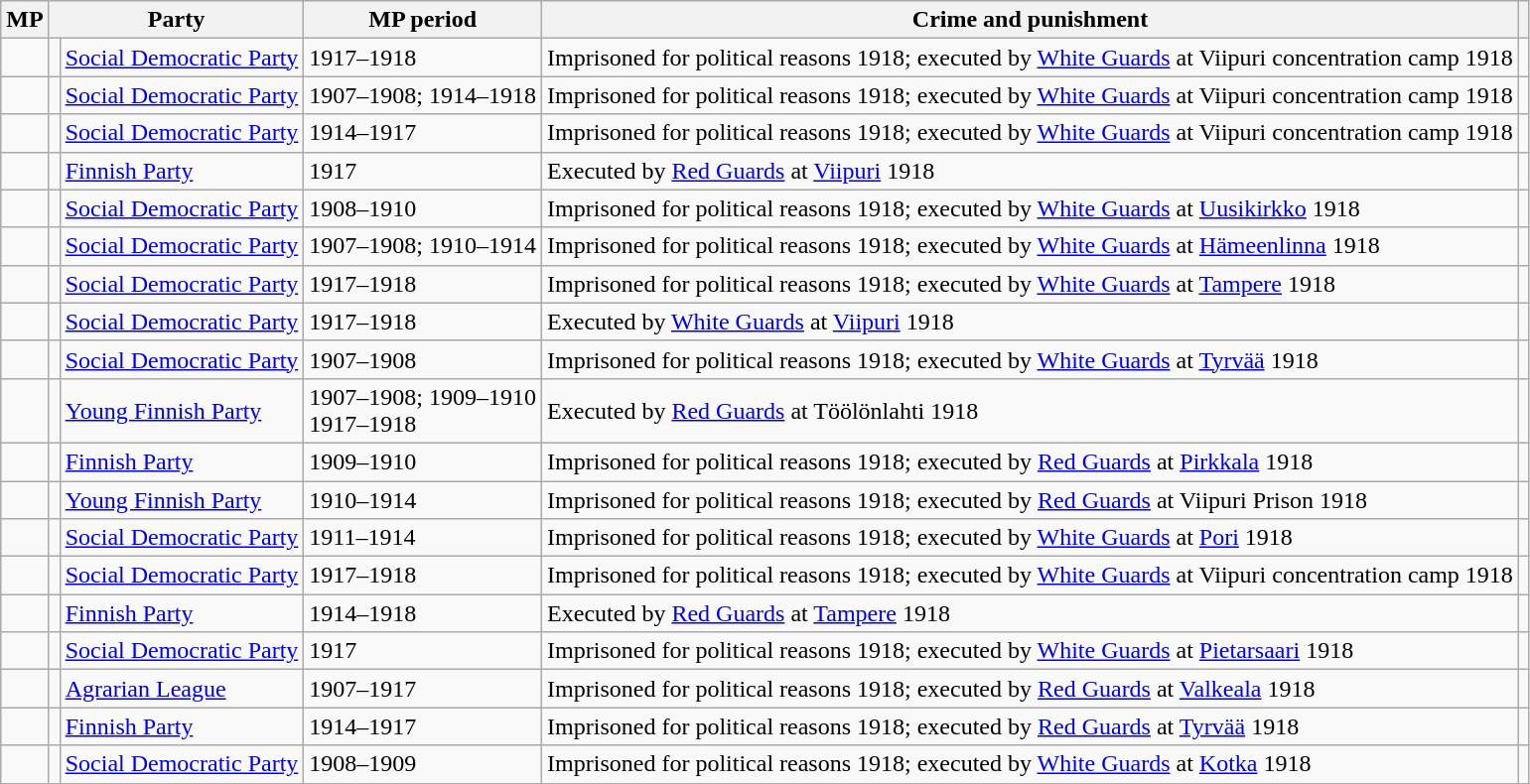<table class="wikitable plainrowheaders sortable" style="font-size:100%; text-align:left;">
<tr>
<th>MP</th>
<th colspan="2">Party</th>
<th>MP period</th>
<th>Crime and punishment</th>
<th></th>
</tr>
<tr>
<td></td>
<td></td>
<td><a href='#'>Social Democratic Party</a></td>
<td>1917–1918</td>
<td>Imprisoned for political reasons 1918; executed by <a href='#'>White Guards</a> at Viipuri concentration camp 1918</td>
<td></td>
</tr>
<tr>
<td></td>
<td></td>
<td><a href='#'>Social Democratic Party</a></td>
<td>1907–1908; 1914–1918</td>
<td>Imprisoned for political reasons 1918; executed by <a href='#'>White Guards</a> at Viipuri concentration camp 1918</td>
<td></td>
</tr>
<tr>
<td></td>
<td></td>
<td><a href='#'>Social Democratic Party</a></td>
<td>1914–1917</td>
<td>Imprisoned for political reasons 1918; executed by <a href='#'>White Guards</a> at Viipuri concentration camp 1918</td>
<td></td>
</tr>
<tr>
<td></td>
<td></td>
<td><a href='#'>Finnish Party</a></td>
<td>1917</td>
<td>Executed by <a href='#'>Red Guards</a> at <a href='#'>Viipuri</a> 1918</td>
<td></td>
</tr>
<tr>
<td></td>
<td></td>
<td><a href='#'>Social Democratic Party</a></td>
<td>1908–1910</td>
<td>Imprisoned for political reasons 1918; executed by <a href='#'>White Guards</a> at <a href='#'>Uusikirkko</a> 1918</td>
<td></td>
</tr>
<tr>
<td></td>
<td></td>
<td><a href='#'>Social Democratic Party</a></td>
<td>1907–1908; 1910–1914</td>
<td>Imprisoned for political reasons 1918; executed by <a href='#'>White Guards</a> at <a href='#'>Hämeenlinna</a> 1918</td>
<td></td>
</tr>
<tr>
<td></td>
<td></td>
<td><a href='#'>Social Democratic Party</a></td>
<td>1917–1918</td>
<td>Imprisoned for political reasons 1918; executed by <a href='#'>White Guards</a> at <a href='#'>Tampere</a> 1918</td>
<td></td>
</tr>
<tr>
<td></td>
<td></td>
<td><a href='#'>Social Democratic Party</a></td>
<td>1917–1918</td>
<td>Executed by <a href='#'>White Guards</a> at <a href='#'>Viipuri</a> 1918</td>
<td></td>
</tr>
<tr>
<td></td>
<td></td>
<td><a href='#'>Social Democratic Party</a></td>
<td>1907–1908</td>
<td>Imprisoned for political reasons 1918; executed by <a href='#'>White Guards</a> at <a href='#'>Tyrvää</a> 1918</td>
<td></td>
</tr>
<tr>
<td></td>
<td></td>
<td><a href='#'>Young Finnish Party</a></td>
<td>1907–1908; 1909–1910<br>1917–1918</td>
<td>Executed by <a href='#'>Red Guards</a> at Töölönlahti 1918</td>
<td></td>
</tr>
<tr>
<td></td>
<td></td>
<td><a href='#'>Finnish Party</a></td>
<td>1909–1910</td>
<td>Imprisoned for political reasons 1918; executed by <a href='#'>Red Guards</a> at <a href='#'>Pirkkala</a> 1918</td>
<td></td>
</tr>
<tr>
<td></td>
<td></td>
<td><a href='#'>Young Finnish Party</a></td>
<td>1910–1914</td>
<td>Imprisoned for political reasons 1918; executed by <a href='#'>Red Guards</a> at Viipuri Prison 1918</td>
<td></td>
</tr>
<tr>
<td></td>
<td></td>
<td><a href='#'>Social Democratic Party</a></td>
<td>1911–1914</td>
<td>Imprisoned for political reasons 1918; executed by <a href='#'>White Guards</a> at <a href='#'>Pori</a> 1918</td>
<td></td>
</tr>
<tr>
<td></td>
<td></td>
<td><a href='#'>Social Democratic Party</a></td>
<td>1917–1918</td>
<td>Imprisoned for political reasons 1918; executed by <a href='#'>White Guards</a> at Viipuri concentration camp 1918</td>
<td></td>
</tr>
<tr>
<td></td>
<td></td>
<td><a href='#'>Finnish Party</a></td>
<td>1914–1918</td>
<td>Executed by <a href='#'>Red Guards</a> at <a href='#'>Tampere</a> 1918</td>
<td></td>
</tr>
<tr>
<td></td>
<td></td>
<td><a href='#'>Social Democratic Party</a></td>
<td>1917</td>
<td>Imprisoned for political reasons 1918; executed by <a href='#'>White Guards</a> at <a href='#'>Pietarsaari</a> 1918</td>
<td></td>
</tr>
<tr>
<td></td>
<td></td>
<td><a href='#'>Agrarian League</a></td>
<td>1907–1917</td>
<td>Imprisoned for political reasons 1918; executed by <a href='#'>Red Guards</a> at <a href='#'>Valkeala</a> 1918</td>
<td></td>
</tr>
<tr>
<td></td>
<td></td>
<td><a href='#'>Finnish Party</a></td>
<td>1914–1917</td>
<td>Imprisoned for political reasons 1918; executed by <a href='#'>Red Guards</a> at <a href='#'>Tyrvää</a> 1918</td>
<td></td>
</tr>
<tr>
<td></td>
<td></td>
<td><a href='#'>Social Democratic Party</a></td>
<td>1908–1909</td>
<td>Imprisoned for political reasons 1918; executed by <a href='#'>White Guards</a> at <a href='#'>Kotka</a> 1918</td>
<td></td>
</tr>
</table>
